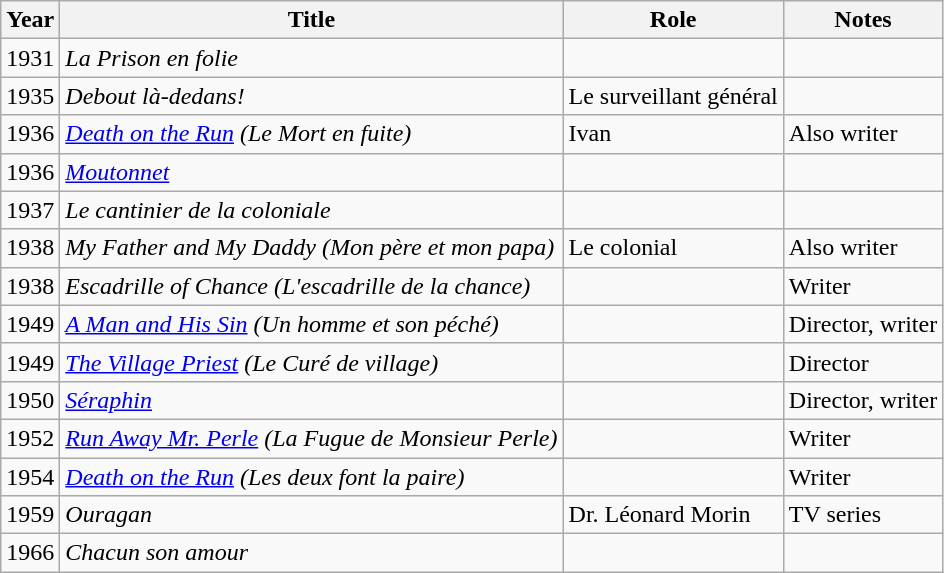<table class="wikitable">
<tr>
<th>Year</th>
<th>Title</th>
<th>Role</th>
<th>Notes</th>
</tr>
<tr>
<td>1931</td>
<td><em>La Prison en folie</em></td>
<td></td>
<td></td>
</tr>
<tr>
<td>1935</td>
<td><em>Debout là-dedans!</em></td>
<td>Le surveillant général</td>
<td></td>
</tr>
<tr>
<td>1936</td>
<td><em><a href='#'>Death on the Run</a> (Le Mort en fuite)</em></td>
<td>Ivan</td>
<td>Also writer</td>
</tr>
<tr>
<td>1936</td>
<td><em><a href='#'>Moutonnet</a></em></td>
<td></td>
<td></td>
</tr>
<tr>
<td>1937</td>
<td><em>Le cantinier de la coloniale</em></td>
<td></td>
<td></td>
</tr>
<tr>
<td>1938</td>
<td><em>My Father and My Daddy (Mon père et mon papa)</em></td>
<td>Le colonial</td>
<td>Also writer</td>
</tr>
<tr>
<td>1938</td>
<td><em>Escadrille of Chance (L'escadrille de la chance)</em></td>
<td></td>
<td>Writer</td>
</tr>
<tr>
<td>1949</td>
<td><em><a href='#'>A Man and His Sin</a> (Un homme et son péché)</em></td>
<td></td>
<td>Director, writer</td>
</tr>
<tr>
<td>1949</td>
<td><em><a href='#'>The Village Priest</a> (Le Curé de village)</em></td>
<td></td>
<td>Director</td>
</tr>
<tr>
<td>1950</td>
<td><em><a href='#'>Séraphin</a></em></td>
<td></td>
<td>Director, writer</td>
</tr>
<tr>
<td>1952</td>
<td><em><a href='#'>Run Away Mr. Perle</a> (La Fugue de Monsieur Perle)</em></td>
<td></td>
<td>Writer</td>
</tr>
<tr>
<td>1954</td>
<td><em><a href='#'>Death on the Run</a> (Les deux font la paire)</em></td>
<td></td>
<td>Writer</td>
</tr>
<tr>
<td>1959</td>
<td><em>Ouragan</em></td>
<td>Dr. Léonard Morin</td>
<td>TV series</td>
</tr>
<tr>
<td>1966</td>
<td><em>Chacun son amour</em></td>
<td></td>
<td></td>
</tr>
</table>
